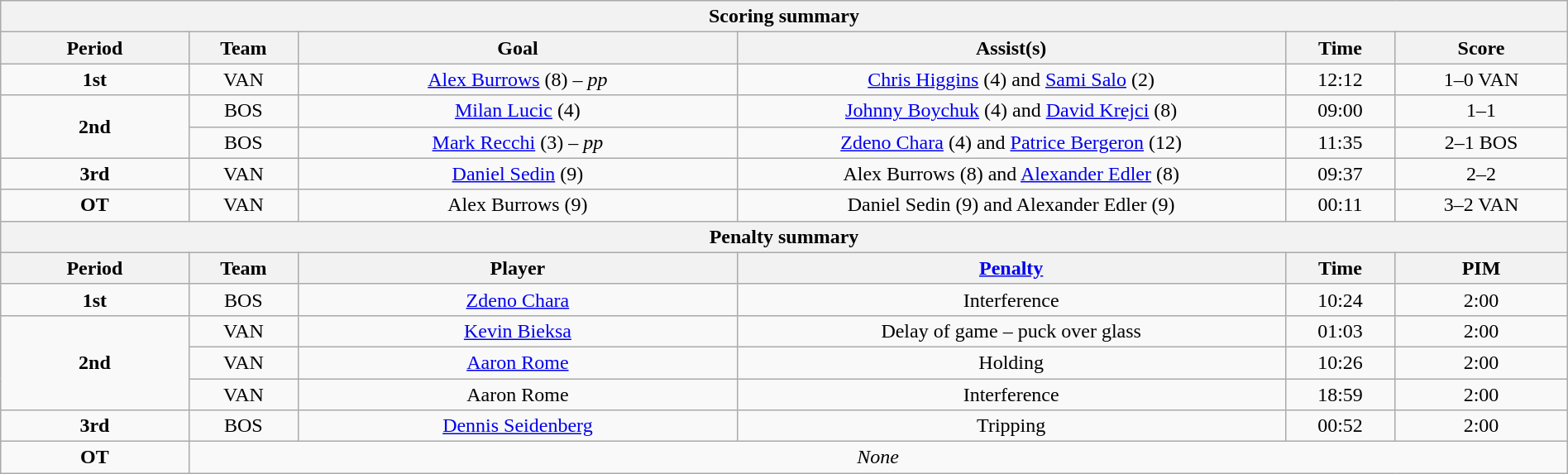<table style="width:100%;" class="wikitable">
<tr>
<th colspan=6>Scoring summary</th>
</tr>
<tr>
<th style="width:12%;">Period</th>
<th style="width:7%;">Team</th>
<th style="width:28%;">Goal</th>
<th style="width:35%;">Assist(s)</th>
<th style="width:7%;">Time</th>
<th style="width:11%;">Score</th>
</tr>
<tr style="text-align:center;">
<td rowspan="1"><strong>1st</strong></td>
<td>VAN</td>
<td><a href='#'>Alex Burrows</a> (8) – <em>pp</em></td>
<td><a href='#'>Chris Higgins</a> (4) and <a href='#'>Sami Salo</a> (2)</td>
<td>12:12</td>
<td>1–0 VAN</td>
</tr>
<tr style="text-align:center;">
<td rowspan="2"><strong>2nd</strong></td>
<td>BOS</td>
<td><a href='#'>Milan Lucic</a> (4)</td>
<td><a href='#'>Johnny Boychuk</a> (4) and <a href='#'>David Krejci</a> (8)</td>
<td>09:00</td>
<td>1–1</td>
</tr>
<tr style="text-align:center;">
<td>BOS</td>
<td><a href='#'>Mark Recchi</a> (3) – <em>pp</em></td>
<td><a href='#'>Zdeno Chara</a> (4) and <a href='#'>Patrice Bergeron</a> (12)</td>
<td>11:35</td>
<td>2–1 BOS</td>
</tr>
<tr style="text-align:center;">
<td rowspan="1"><strong>3rd</strong></td>
<td>VAN</td>
<td><a href='#'>Daniel Sedin</a> (9)</td>
<td>Alex Burrows (8) and <a href='#'>Alexander Edler</a> (8)</td>
<td>09:37</td>
<td>2–2</td>
</tr>
<tr style="text-align:center;">
<td rowspan="1"><strong>OT</strong></td>
<td>VAN</td>
<td>Alex Burrows (9)</td>
<td>Daniel Sedin (9) and Alexander Edler (9)</td>
<td>00:11</td>
<td>3–2 VAN</td>
</tr>
<tr>
<th colspan=6>Penalty summary</th>
</tr>
<tr>
<th style="width:12%;">Period</th>
<th style="width:7%;">Team</th>
<th style="width:28%;">Player</th>
<th style="width:35%;"><a href='#'>Penalty</a></th>
<th style="width:7%;">Time</th>
<th style="width:11%;">PIM</th>
</tr>
<tr style="text-align:center;">
<td rowspan="1"><strong>1st</strong></td>
<td>BOS</td>
<td><a href='#'>Zdeno Chara</a></td>
<td>Interference</td>
<td>10:24</td>
<td>2:00</td>
</tr>
<tr style="text-align:center;">
<td rowspan="3"><strong>2nd</strong></td>
<td>VAN</td>
<td><a href='#'>Kevin Bieksa</a></td>
<td>Delay of game – puck over glass</td>
<td>01:03</td>
<td>2:00</td>
</tr>
<tr style="text-align:center;">
<td>VAN</td>
<td><a href='#'>Aaron Rome</a></td>
<td>Holding</td>
<td>10:26</td>
<td>2:00</td>
</tr>
<tr style="text-align:center;">
<td>VAN</td>
<td>Aaron Rome</td>
<td>Interference</td>
<td>18:59</td>
<td>2:00</td>
</tr>
<tr style="text-align:center;">
<td rowspan="1"><strong>3rd</strong></td>
<td>BOS</td>
<td><a href='#'>Dennis Seidenberg</a></td>
<td>Tripping</td>
<td>00:52</td>
<td>2:00</td>
</tr>
<tr style="text-align:center;">
<td rowspan="1"><strong>OT</strong></td>
<td colspan="5"><em>None</em></td>
</tr>
</table>
